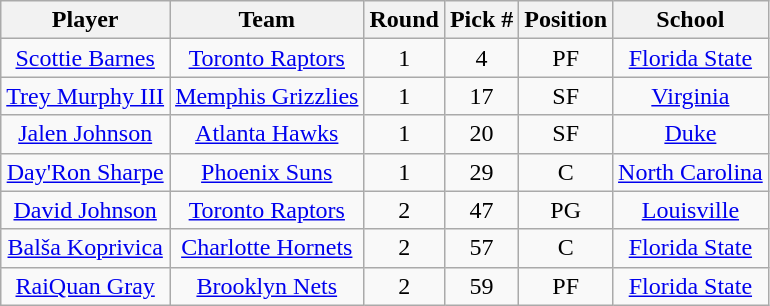<table class="wikitable" style="text-align: center;">
<tr>
<th>Player</th>
<th>Team</th>
<th>Round</th>
<th>Pick #</th>
<th>Position</th>
<th>School</th>
</tr>
<tr>
<td><a href='#'>Scottie Barnes</a></td>
<td><a href='#'>Toronto Raptors</a></td>
<td>1</td>
<td>4</td>
<td>PF</td>
<td><a href='#'>Florida State</a></td>
</tr>
<tr>
<td><a href='#'>Trey Murphy III</a></td>
<td><a href='#'>Memphis Grizzlies</a></td>
<td>1</td>
<td>17</td>
<td>SF</td>
<td><a href='#'>Virginia</a></td>
</tr>
<tr>
<td><a href='#'>Jalen Johnson</a></td>
<td><a href='#'>Atlanta Hawks</a></td>
<td>1</td>
<td>20</td>
<td>SF</td>
<td><a href='#'>Duke</a></td>
</tr>
<tr>
<td><a href='#'>Day'Ron Sharpe</a></td>
<td><a href='#'>Phoenix Suns</a></td>
<td>1</td>
<td>29</td>
<td>C</td>
<td><a href='#'>North Carolina</a></td>
</tr>
<tr>
<td><a href='#'>David Johnson</a></td>
<td><a href='#'>Toronto Raptors</a></td>
<td>2</td>
<td>47</td>
<td>PG</td>
<td><a href='#'>Louisville</a></td>
</tr>
<tr>
<td><a href='#'>Balša Koprivica</a></td>
<td><a href='#'>Charlotte Hornets</a></td>
<td>2</td>
<td>57</td>
<td>C</td>
<td><a href='#'>Florida State</a></td>
</tr>
<tr>
<td><a href='#'>RaiQuan Gray</a></td>
<td><a href='#'>Brooklyn Nets</a></td>
<td>2</td>
<td>59</td>
<td>PF</td>
<td><a href='#'>Florida State</a></td>
</tr>
</table>
